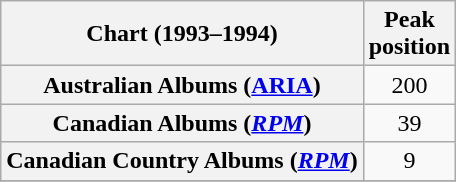<table class="wikitable sortable plainrowheaders" style="text-align:center">
<tr>
<th scope="col">Chart (1993–1994)</th>
<th scope="col">Peak<br>position</th>
</tr>
<tr>
<th scope="row">Australian Albums (<a href='#'>ARIA</a>)</th>
<td>200</td>
</tr>
<tr>
<th scope="row">Canadian Albums (<em><a href='#'>RPM</a></em>)</th>
<td>39</td>
</tr>
<tr>
<th scope="row">Canadian Country Albums (<em><a href='#'>RPM</a></em>)</th>
<td>9</td>
</tr>
<tr>
</tr>
<tr>
</tr>
</table>
